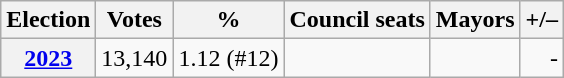<table class=wikitable style="text-align: right;">
<tr>
<th>Election</th>
<th>Votes</th>
<th>%</th>
<th>Council seats</th>
<th>Mayors</th>
<th>+/–</th>
</tr>
<tr>
<th align=center><a href='#'>2023</a></th>
<td>13,140</td>
<td>1.12 (#12)</td>
<td></td>
<td></td>
<td>-</td>
</tr>
</table>
